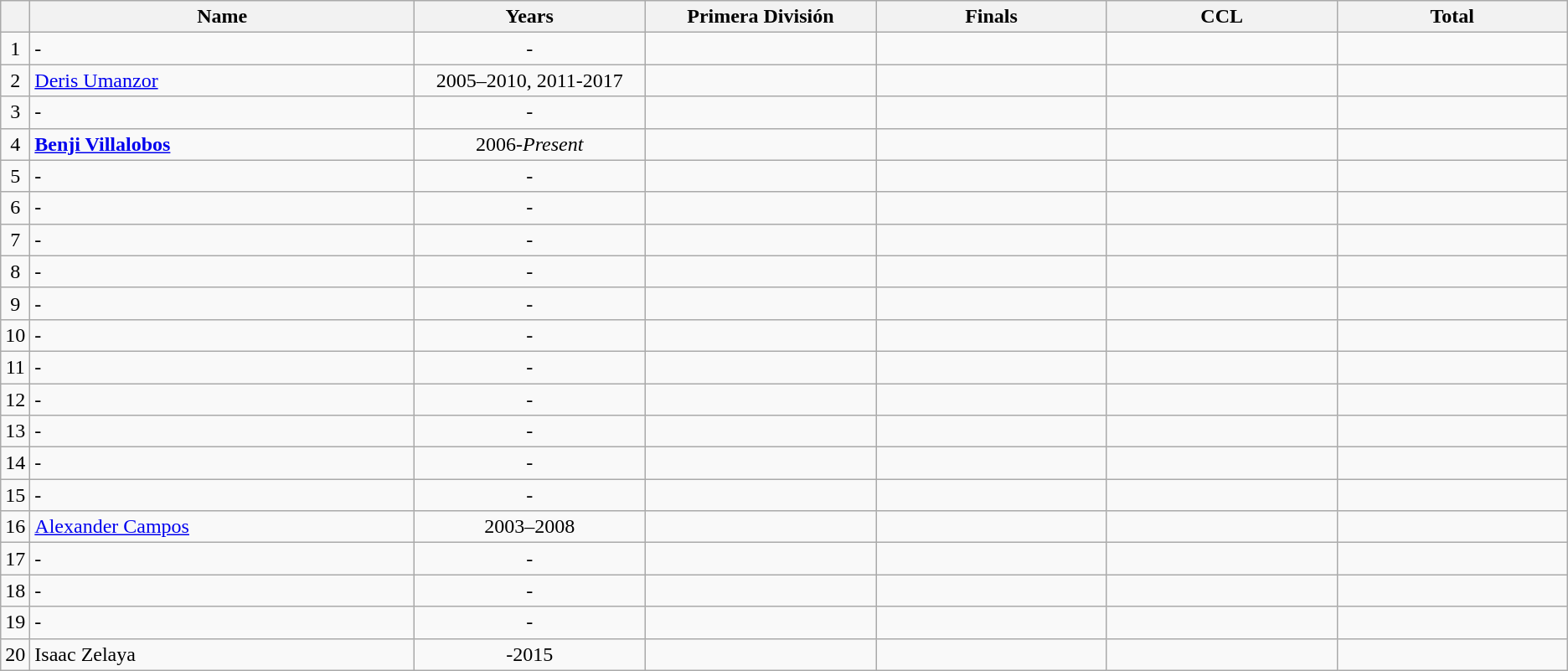<table class="wikitable sortable" style="text-align: center;">
<tr>
<th></th>
<th width=25%>Name</th>
<th width=15%>Years</th>
<th width=15%>Primera División</th>
<th width=15%>Finals</th>
<th width=15%>CCL</th>
<th width=15%>Total</th>
</tr>
<tr>
<td>1</td>
<td style="text-align:left;">-</td>
<td>-</td>
<td></td>
<td></td>
<td></td>
<td></td>
</tr>
<tr>
<td>2</td>
<td style="text-align:left;"><a href='#'>Deris Umanzor</a></td>
<td>2005–2010, 2011-2017</td>
<td></td>
<td></td>
<td></td>
<td></td>
</tr>
<tr>
<td>3</td>
<td style="text-align:left;">-</td>
<td>-</td>
<td></td>
<td></td>
<td></td>
<td></td>
</tr>
<tr>
<td>4</td>
<td style="text-align:left;"><strong><a href='#'>Benji Villalobos</a></strong></td>
<td>2006-<em>Present</em></td>
<td></td>
<td></td>
<td></td>
<td></td>
</tr>
<tr>
<td>5</td>
<td style="text-align:left;">-</td>
<td>-</td>
<td></td>
<td></td>
<td></td>
<td></td>
</tr>
<tr>
<td>6</td>
<td style="text-align:left;">-</td>
<td>-</td>
<td></td>
<td></td>
<td></td>
<td></td>
</tr>
<tr>
<td>7</td>
<td style="text-align:left;">-</td>
<td>-</td>
<td></td>
<td></td>
<td></td>
<td></td>
</tr>
<tr>
<td>8</td>
<td style="text-align:left;">-</td>
<td>-</td>
<td></td>
<td></td>
<td></td>
<td></td>
</tr>
<tr>
<td>9</td>
<td style="text-align:left;">-</td>
<td>-</td>
<td></td>
<td></td>
<td></td>
<td></td>
</tr>
<tr>
<td>10</td>
<td style="text-align:left;">-</td>
<td>-</td>
<td></td>
<td></td>
<td></td>
<td></td>
</tr>
<tr>
<td>11</td>
<td style="text-align:left;">-</td>
<td>-</td>
<td></td>
<td></td>
<td></td>
<td></td>
</tr>
<tr>
<td>12</td>
<td style="text-align:left;">-</td>
<td>-</td>
<td></td>
<td></td>
<td></td>
<td></td>
</tr>
<tr>
<td>13</td>
<td style="text-align:left;">-</td>
<td>-</td>
<td></td>
<td></td>
<td></td>
<td></td>
</tr>
<tr>
<td>14</td>
<td style="text-align:left;">-</td>
<td>-</td>
<td></td>
<td></td>
<td></td>
<td></td>
</tr>
<tr>
<td>15</td>
<td style="text-align:left;">-</td>
<td>-</td>
<td></td>
<td></td>
<td></td>
<td></td>
</tr>
<tr>
<td>16</td>
<td style="text-align:left;"> <a href='#'>Alexander Campos</a></td>
<td>2003–2008</td>
<td></td>
<td></td>
<td></td>
<td></td>
</tr>
<tr>
<td>17</td>
<td style="text-align:left;">-</td>
<td>-</td>
<td></td>
<td></td>
<td></td>
<td></td>
</tr>
<tr>
<td>18</td>
<td style="text-align:left;">-</td>
<td>-</td>
<td></td>
<td></td>
<td></td>
<td></td>
</tr>
<tr>
<td>19</td>
<td style="text-align:left;">-</td>
<td>-</td>
<td></td>
<td></td>
<td></td>
<td></td>
</tr>
<tr>
<td>20</td>
<td style="text-align:left;"> Isaac Zelaya</td>
<td>-2015</td>
<td></td>
<td></td>
<td></td>
<td></td>
</tr>
</table>
